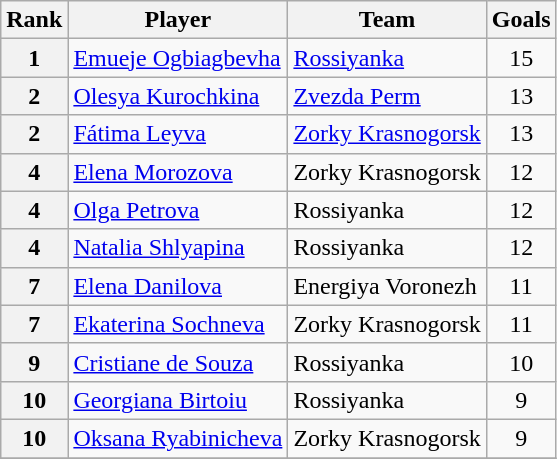<table class="wikitable">
<tr>
<th>Rank</th>
<th>Player</th>
<th>Team</th>
<th>Goals</th>
</tr>
<tr>
<th>1</th>
<td> <a href='#'>Emueje Ogbiagbevha</a></td>
<td><a href='#'>Rossiyanka</a></td>
<td align=center>15</td>
</tr>
<tr>
<th>2</th>
<td> <a href='#'>Olesya Kurochkina</a></td>
<td><a href='#'>Zvezda Perm</a></td>
<td align=center>13</td>
</tr>
<tr>
<th>2</th>
<td> <a href='#'>Fátima Leyva</a></td>
<td><a href='#'>Zorky Krasnogorsk</a></td>
<td align=center>13</td>
</tr>
<tr>
<th>4</th>
<td> <a href='#'>Elena Morozova</a></td>
<td>Zorky Krasnogorsk</td>
<td align=center>12</td>
</tr>
<tr>
<th>4</th>
<td> <a href='#'>Olga Petrova</a></td>
<td>Rossiyanka</td>
<td align=center>12</td>
</tr>
<tr>
<th>4</th>
<td> <a href='#'>Natalia Shlyapina</a></td>
<td>Rossiyanka</td>
<td align=center>12</td>
</tr>
<tr>
<th>7</th>
<td> <a href='#'>Elena Danilova</a></td>
<td>Energiya Voronezh</td>
<td align=center>11</td>
</tr>
<tr>
<th>7</th>
<td> <a href='#'>Ekaterina Sochneva</a></td>
<td>Zorky Krasnogorsk</td>
<td align=center>11</td>
</tr>
<tr>
<th>9</th>
<td> <a href='#'>Cristiane de Souza</a></td>
<td>Rossiyanka</td>
<td align=center>10</td>
</tr>
<tr>
<th>10</th>
<td> <a href='#'>Georgiana Birtoiu</a></td>
<td>Rossiyanka</td>
<td align=center>9</td>
</tr>
<tr>
<th>10</th>
<td> <a href='#'>Oksana Ryabinicheva</a></td>
<td>Zorky Krasnogorsk</td>
<td align=center>9</td>
</tr>
<tr>
</tr>
</table>
